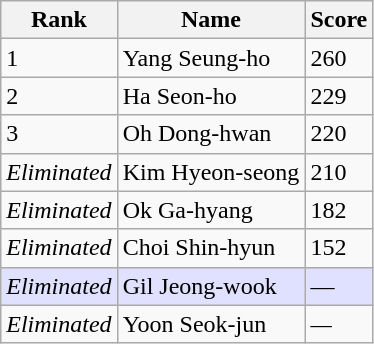<table class="wikitable mw-collapsible">
<tr>
<th>Rank</th>
<th>Name</th>
<th>Score</th>
</tr>
<tr>
<td>1</td>
<td>Yang Seung-ho</td>
<td>260</td>
</tr>
<tr>
<td>2</td>
<td>Ha Seon-ho</td>
<td>229</td>
</tr>
<tr>
<td>3</td>
<td>Oh Dong-hwan</td>
<td>220</td>
</tr>
<tr>
<td><em>Eliminated</em></td>
<td>Kim Hyeon-seong</td>
<td>210</td>
</tr>
<tr>
<td><em>Eliminated</em></td>
<td>Ok Ga-hyang</td>
<td>182</td>
</tr>
<tr>
<td><em>Eliminated</em></td>
<td>Choi Shin-hyun</td>
<td>152</td>
</tr>
<tr>
<td style="background:#E0E0FF"><em>Eliminated</em></td>
<td style="background:#E0E0FF">Gil Jeong-wook</td>
<td style="background:#E0E0FF">—</td>
</tr>
<tr>
<td><em>Eliminated</em></td>
<td>Yoon Seok-jun</td>
<td><em>—</em></td>
</tr>
</table>
